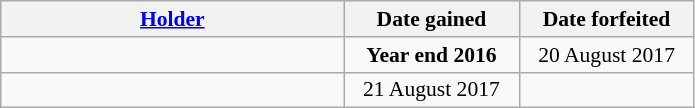<table class="wikitable" style="font-size:90%">
<tr>
<th style="width:222px;"><a href='#'>Holder</a></th>
<th style="width:110px;">Date gained</th>
<th style="width:110px;">Date forfeited</th>
</tr>
<tr>
<td></td>
<td style="text-align:center;"><strong>Year end 2016</strong></td>
<td style="text-align:center;">20 August 2017</td>
</tr>
<tr>
<td></td>
<td style="text-align:center;">21 August 2017</td>
<td style="text-align:center;"></td>
</tr>
</table>
